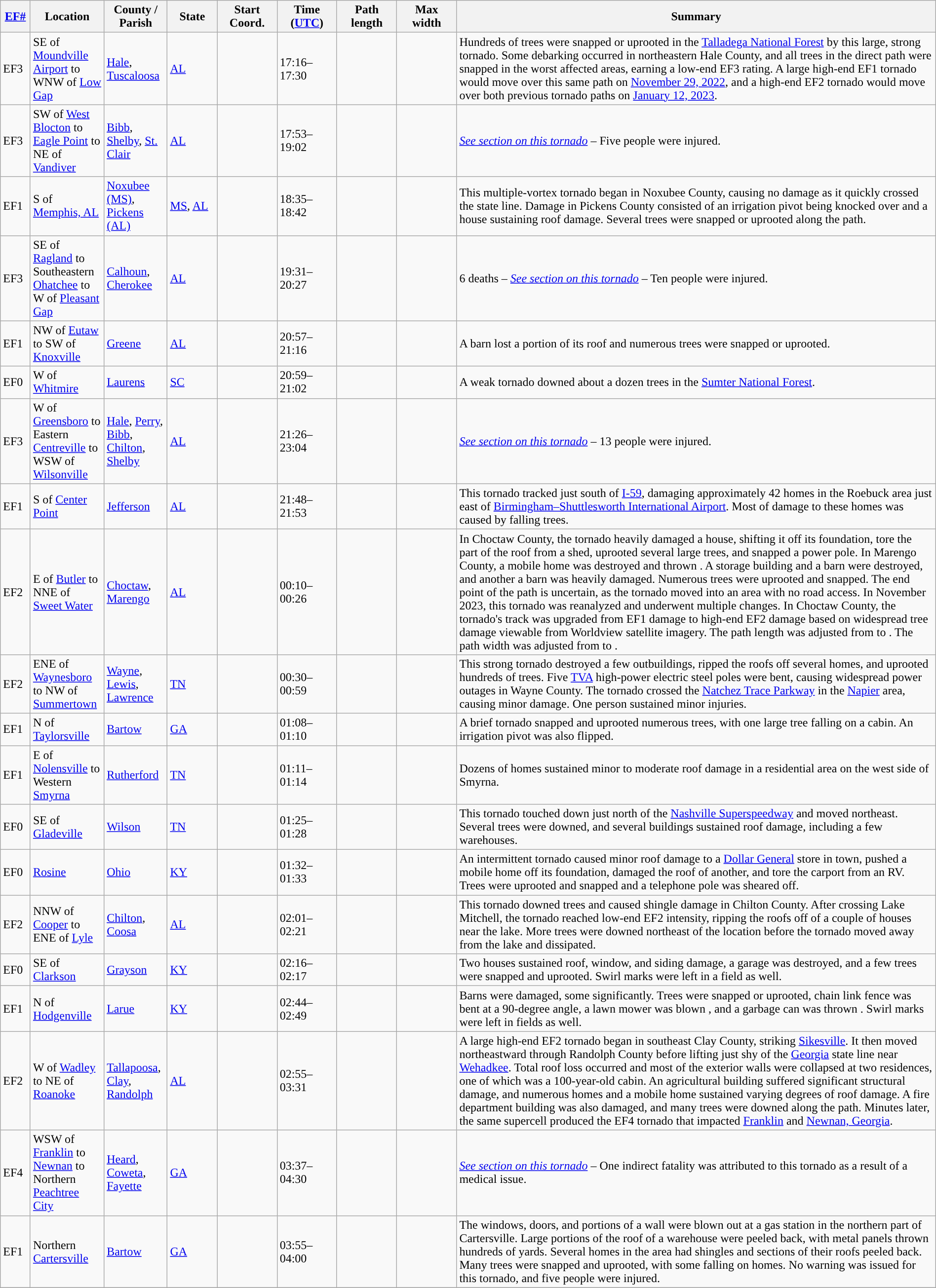<table class="wikitable sortable" style="width:100%;">
<tr>
<th scope="col"  style="width:3%; text-align:center;"><a href='#'>EF#</a></th>
<th scope="col"  style="width:7%; text-align:center;" class="unsortable">Location</th>
<th scope="col"  style="width:6%; text-align:center;" class="unsortable">County / Parish</th>
<th scope="col"  style="width:5%; text-align:center;">State</th>
<th scope="col"  style="width:6%; text-align:center;">Start Coord.</th>
<th scope="col"  style="width:6%; text-align:center;">Time (<a href='#'>UTC</a>)</th>
<th scope="col"  style="width:6%; text-align:center;">Path length</th>
<th scope="col"  style="width:6%; text-align:center;">Max width</th>
<th scope="col" class="unsortable" style="width:48%; text-align:center;">Summary</th>
</tr>
<tr>
<td>EF3</td>
<td>SE of <a href='#'>Moundville Airport</a> to WNW of <a href='#'>Low Gap</a></td>
<td><a href='#'>Hale</a>, <a href='#'>Tuscaloosa</a></td>
<td><a href='#'>AL</a></td>
<td></td>
<td>17:16–17:30</td>
<td></td>
<td></td>
<td>Hundreds of trees were snapped or uprooted in the <a href='#'>Talladega National Forest</a> by this large, strong tornado. Some debarking occurred in northeastern Hale County, and all trees in the direct path were snapped in the worst affected areas, earning a low-end EF3 rating. A large high-end EF1 tornado would move over this same path on <a href='#'>November 29, 2022</a>, and a high-end EF2 tornado would move over both previous tornado paths on <a href='#'>January 12, 2023</a>.</td>
</tr>
<tr>
<td>EF3</td>
<td>SW of <a href='#'>West Blocton</a> to <a href='#'>Eagle Point</a> to NE of <a href='#'>Vandiver</a></td>
<td><a href='#'>Bibb</a>, <a href='#'>Shelby</a>, <a href='#'>St. Clair</a></td>
<td><a href='#'>AL</a></td>
<td></td>
<td>17:53–19:02</td>
<td></td>
<td></td>
<td><em><a href='#'>See section on this tornado</a></em> – Five people were injured.</td>
</tr>
<tr>
<td>EF1</td>
<td>S of <a href='#'>Memphis, AL</a></td>
<td><a href='#'>Noxubee (MS)</a>, <a href='#'>Pickens (AL)</a></td>
<td><a href='#'>MS</a>, <a href='#'>AL</a></td>
<td></td>
<td>18:35–18:42</td>
<td></td>
<td></td>
<td>This multiple-vortex tornado began in Noxubee County, causing no damage as it quickly crossed the state line. Damage in Pickens County consisted of an irrigation pivot being knocked over and a house sustaining roof damage. Several trees were snapped or uprooted along the path.</td>
</tr>
<tr>
<td>EF3</td>
<td>SE of <a href='#'>Ragland</a> to Southeastern <a href='#'>Ohatchee</a> to W of <a href='#'>Pleasant Gap</a></td>
<td><a href='#'>Calhoun</a>, <a href='#'>Cherokee</a></td>
<td><a href='#'>AL</a></td>
<td></td>
<td>19:31–20:27</td>
<td></td>
<td></td>
<td>6 deaths – <em><a href='#'>See section on this tornado</a></em> – Ten people were injured.</td>
</tr>
<tr>
<td>EF1</td>
<td>NW of <a href='#'>Eutaw</a> to SW of <a href='#'>Knoxville</a></td>
<td><a href='#'>Greene</a></td>
<td><a href='#'>AL</a></td>
<td></td>
<td>20:57–21:16</td>
<td></td>
<td></td>
<td>A barn lost a portion of its roof and numerous trees were snapped or uprooted.</td>
</tr>
<tr>
<td>EF0</td>
<td>W of <a href='#'>Whitmire</a></td>
<td><a href='#'>Laurens</a></td>
<td><a href='#'>SC</a></td>
<td></td>
<td>20:59–21:02</td>
<td></td>
<td></td>
<td>A weak tornado downed about a dozen trees in the <a href='#'>Sumter National Forest</a>.</td>
</tr>
<tr>
<td>EF3</td>
<td>W of <a href='#'>Greensboro</a> to Eastern <a href='#'>Centreville</a> to WSW of <a href='#'>Wilsonville</a></td>
<td><a href='#'>Hale</a>, <a href='#'>Perry</a>, <a href='#'>Bibb</a>, <a href='#'>Chilton</a>, <a href='#'>Shelby</a></td>
<td><a href='#'>AL</a></td>
<td></td>
<td>21:26–23:04</td>
<td></td>
<td></td>
<td><em><a href='#'>See section on this tornado</a></em> – 13 people were injured.</td>
</tr>
<tr>
<td>EF1</td>
<td>S of <a href='#'>Center Point</a></td>
<td><a href='#'>Jefferson</a></td>
<td><a href='#'>AL</a></td>
<td></td>
<td>21:48–21:53</td>
<td></td>
<td></td>
<td>This tornado tracked just south of <a href='#'>I-59</a>, damaging approximately 42 homes in the Roebuck area just east of <a href='#'>Birmingham–Shuttlesworth International Airport</a>. Most of damage to these homes was caused by falling trees.</td>
</tr>
<tr>
<td>EF2</td>
<td>E of <a href='#'>Butler</a> to NNE of <a href='#'>Sweet Water</a></td>
<td><a href='#'>Choctaw</a>, <a href='#'>Marengo</a></td>
<td><a href='#'>AL</a></td>
<td></td>
<td>00:10–00:26</td>
<td></td>
<td></td>
<td>In Choctaw County, the tornado heavily damaged a house, shifting it  off its foundation, tore the part of the roof from a shed, uprooted several large trees, and snapped a power pole. In Marengo County, a mobile home was destroyed and thrown . A storage building and a barn were destroyed, and another a barn was heavily damaged. Numerous trees were uprooted and snapped. The end point of the path is uncertain, as the tornado moved into an area with no road access. In November 2023, this tornado was reanalyzed and underwent multiple changes. In Choctaw County, the tornado's track was upgraded from EF1 damage to high-end EF2 damage based on widespread tree damage viewable from Worldview satellite imagery. The path length was adjusted from  to . The path width was adjusted from  to .</td>
</tr>
<tr>
<td>EF2</td>
<td>ENE of <a href='#'>Waynesboro</a> to NW of <a href='#'>Summertown</a></td>
<td><a href='#'>Wayne</a>, <a href='#'>Lewis</a>, <a href='#'>Lawrence</a></td>
<td><a href='#'>TN</a></td>
<td></td>
<td>00:30–00:59</td>
<td></td>
<td></td>
<td>This strong tornado destroyed a few outbuildings, ripped the roofs off several homes, and uprooted hundreds of trees. Five <a href='#'>TVA</a> high-power electric steel poles were bent, causing widespread power outages in Wayne County. The tornado crossed the <a href='#'>Natchez Trace Parkway</a> in the <a href='#'>Napier</a> area, causing minor damage. One person sustained minor injuries.</td>
</tr>
<tr>
<td>EF1</td>
<td>N of <a href='#'>Taylorsville</a></td>
<td><a href='#'>Bartow</a></td>
<td><a href='#'>GA</a></td>
<td></td>
<td>01:08–01:10</td>
<td></td>
<td></td>
<td>A brief tornado snapped and uprooted numerous trees, with one large tree falling on a cabin. An irrigation pivot was also flipped.</td>
</tr>
<tr>
<td>EF1</td>
<td>E of <a href='#'>Nolensville</a> to Western <a href='#'>Smyrna</a></td>
<td><a href='#'>Rutherford</a></td>
<td><a href='#'>TN</a></td>
<td></td>
<td>01:11–01:14</td>
<td></td>
<td></td>
<td>Dozens of homes sustained minor to moderate roof damage in a residential area on the west side of Smyrna.</td>
</tr>
<tr>
<td>EF0</td>
<td>SE of <a href='#'>Gladeville</a></td>
<td><a href='#'>Wilson</a></td>
<td><a href='#'>TN</a></td>
<td></td>
<td>01:25–01:28</td>
<td></td>
<td></td>
<td>This tornado touched down just north of the <a href='#'>Nashville Superspeedway</a> and moved northeast. Several trees were downed, and several buildings sustained roof damage, including a few warehouses.</td>
</tr>
<tr>
<td>EF0</td>
<td><a href='#'>Rosine</a></td>
<td><a href='#'>Ohio</a></td>
<td><a href='#'>KY</a></td>
<td></td>
<td>01:32–01:33</td>
<td></td>
<td></td>
<td>An intermittent tornado caused minor roof damage to a <a href='#'>Dollar General</a> store in town, pushed a mobile home off its foundation, damaged the roof of another, and tore the carport from an RV. Trees were uprooted and snapped and a telephone pole was sheared off.</td>
</tr>
<tr>
<td>EF2</td>
<td>NNW of <a href='#'>Cooper</a> to ENE of <a href='#'>Lyle</a></td>
<td><a href='#'>Chilton</a>, <a href='#'>Coosa</a></td>
<td><a href='#'>AL</a></td>
<td></td>
<td>02:01–02:21</td>
<td></td>
<td></td>
<td>This tornado downed trees and caused shingle damage in Chilton County. After crossing Lake Mitchell, the tornado reached low-end EF2 intensity, ripping the roofs off of a couple of houses near the lake. More trees were downed northeast of the location before the tornado moved away from the lake and dissipated.</td>
</tr>
<tr>
<td>EF0</td>
<td>SE of <a href='#'>Clarkson</a></td>
<td><a href='#'>Grayson</a></td>
<td><a href='#'>KY</a></td>
<td></td>
<td>02:16–02:17</td>
<td></td>
<td></td>
<td>Two houses sustained roof, window, and siding damage, a garage was destroyed, and a few trees were snapped and uprooted. Swirl marks were left in a field as well.</td>
</tr>
<tr>
<td>EF1</td>
<td>N of <a href='#'>Hodgenville</a></td>
<td><a href='#'>Larue</a></td>
<td><a href='#'>KY</a></td>
<td></td>
<td>02:44–02:49</td>
<td></td>
<td></td>
<td>Barns were damaged, some significantly. Trees were snapped or uprooted, chain link fence was bent at a 90-degree angle, a lawn mower was blown , and a garbage can was thrown . Swirl marks were left in fields as well.</td>
</tr>
<tr>
<td>EF2</td>
<td>W of <a href='#'>Wadley</a> to NE of <a href='#'>Roanoke</a></td>
<td><a href='#'>Tallapoosa</a>, <a href='#'>Clay</a>, <a href='#'>Randolph</a></td>
<td><a href='#'>AL</a></td>
<td></td>
<td>02:55–03:31</td>
<td></td>
<td></td>
<td>A large high-end EF2 tornado began in southeast Clay County, striking <a href='#'>Sikesville</a>. It then moved northeastward through Randolph County before lifting just shy of the <a href='#'>Georgia</a> state line near <a href='#'>Wehadkee</a>. Total roof loss occurred and most of the exterior walls were collapsed at two residences, one of which was a 100-year-old cabin. An agricultural building suffered significant structural damage, and numerous homes and a mobile home sustained varying degrees of roof damage. A fire department building was also damaged, and many trees were downed along the path. Minutes later, the same supercell produced the EF4 tornado that impacted <a href='#'>Franklin</a> and <a href='#'>Newnan, Georgia</a>.</td>
</tr>
<tr>
<td>EF4</td>
<td>WSW of <a href='#'>Franklin</a> to <a href='#'>Newnan</a> to Northern <a href='#'>Peachtree City</a></td>
<td><a href='#'>Heard</a>, <a href='#'>Coweta</a>, <a href='#'>Fayette</a></td>
<td><a href='#'>GA</a></td>
<td></td>
<td>03:37–04:30</td>
<td></td>
<td></td>
<td><em><a href='#'>See section on this tornado</a></em> – One indirect fatality was attributed to this tornado as a result of a medical issue.</td>
</tr>
<tr>
<td>EF1</td>
<td>Northern <a href='#'>Cartersville</a></td>
<td><a href='#'>Bartow</a></td>
<td><a href='#'>GA</a></td>
<td></td>
<td>03:55–04:00</td>
<td></td>
<td></td>
<td>The windows, doors, and portions of a wall were blown out at a gas station in the northern part of Cartersville. Large portions of the roof of a warehouse were peeled back, with metal panels thrown hundreds of yards. Several homes in the area had shingles and sections of their roofs peeled back. Many trees were snapped and uprooted, with some falling on homes. No warning was issued for this tornado, and five people were injured.</td>
</tr>
<tr>
</tr>
</table>
